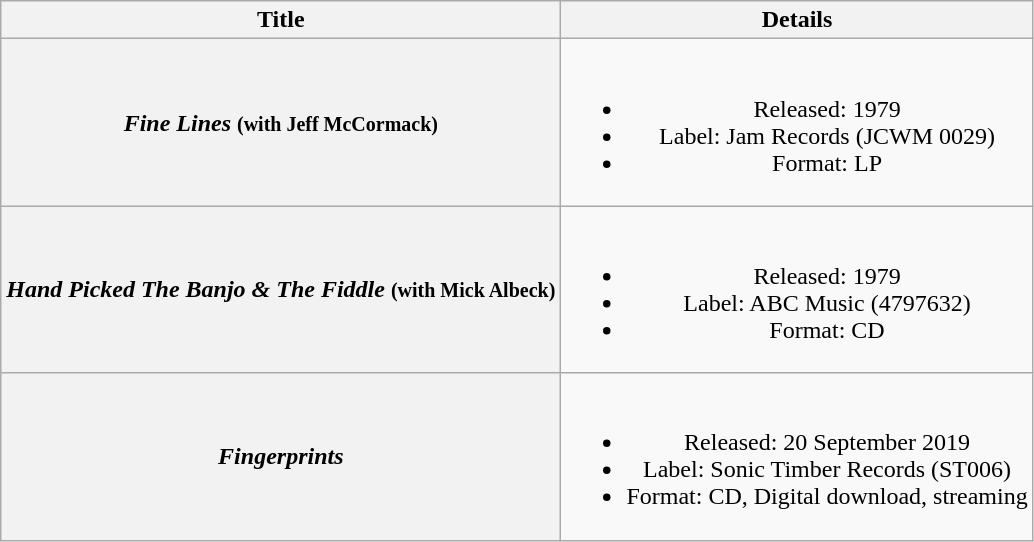<table class="wikitable plainrowheaders" style="text-align:center;">
<tr>
<th scope="col">Title</th>
<th scope="col">Details</th>
</tr>
<tr>
<th scope="row"><em>Fine Lines</em> <small> (with Jeff McCormack)</small></th>
<td><br><ul><li>Released: 1979</li><li>Label: Jam Records (JCWM 0029)</li><li>Format: LP</li></ul></td>
</tr>
<tr>
<th scope="row"><em>Hand Picked The Banjo & The Fiddle</em> <small> (with Mick Albeck)</small></th>
<td><br><ul><li>Released: 1979</li><li>Label: ABC Music (4797632)</li><li>Format: CD</li></ul></td>
</tr>
<tr>
<th scope="row"><em>Fingerprints</em></th>
<td><br><ul><li>Released: 20 September 2019</li><li>Label: Sonic Timber Records (ST006)</li><li>Format: CD, Digital download, streaming</li></ul></td>
</tr>
</table>
